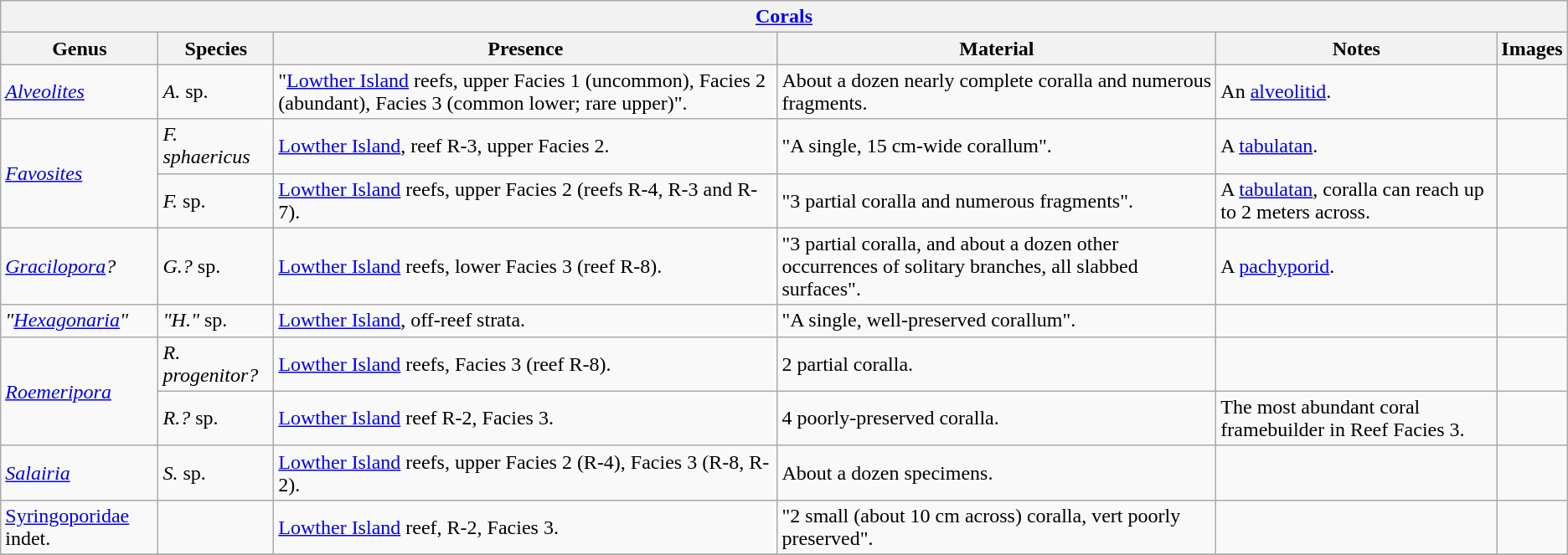<table class="wikitable" align="center">
<tr>
<th colspan="6" align="center"><strong><a href='#'>Corals</a></strong></th>
</tr>
<tr>
<th>Genus</th>
<th>Species</th>
<th>Presence</th>
<th><strong>Material</strong></th>
<th>Notes</th>
<th>Images</th>
</tr>
<tr>
<td><em><a href='#'>Alveolites</a></em></td>
<td><em>A.</em> sp.</td>
<td>"<a href='#'>Lowther Island</a> reefs, upper Facies 1 (uncommon), Facies 2 (abundant), Facies 3 (common lower; rare upper)".</td>
<td>About a dozen nearly complete coralla and numerous fragments.</td>
<td>An <a href='#'>alveolitid</a>.</td>
<td></td>
</tr>
<tr>
<td rowspan=2><em><a href='#'>Favosites</a></em></td>
<td><em>F. sphaericus</em></td>
<td><a href='#'>Lowther Island</a>, reef R-3, upper Facies 2.</td>
<td>"A single, 15 cm-wide corallum".</td>
<td>A <a href='#'>tabulatan</a>.</td>
<td></td>
</tr>
<tr>
<td><em>F.</em> sp.</td>
<td><a href='#'>Lowther Island</a> reefs, upper Facies 2 (reefs R-4, R-3 and R-7).</td>
<td>"3 partial coralla and numerous fragments".</td>
<td>A <a href='#'>tabulatan</a>, coralla can reach up to 2 meters across.</td>
<td></td>
</tr>
<tr>
<td><em><a href='#'>Gracilopora</a>?</em></td>
<td><em>G.?</em> sp.</td>
<td><a href='#'>Lowther Island</a> reefs, lower Facies 3 (reef R-8).</td>
<td>"3 partial coralla, and about a dozen other occurrences of solitary branches, all slabbed surfaces".</td>
<td>A <a href='#'>pachyporid</a>.</td>
<td></td>
</tr>
<tr>
<td><em>"<a href='#'>Hexagonaria</a>"</em></td>
<td><em>"H."</em> sp.</td>
<td><a href='#'>Lowther Island</a>, off-reef strata.</td>
<td>"A single, well-preserved corallum".</td>
<td></td>
<td></td>
</tr>
<tr>
<td rowspan=2><em><a href='#'>Roemeripora</a></em></td>
<td><em>R. progenitor?</em></td>
<td><a href='#'>Lowther Island</a> reefs, Facies 3 (reef R-8).</td>
<td>2 partial coralla.</td>
<td></td>
<td></td>
</tr>
<tr>
<td><em>R.?</em> sp.</td>
<td><a href='#'>Lowther Island</a> reef R-2, Facies 3.</td>
<td>4 poorly-preserved coralla.</td>
<td>The most abundant coral framebuilder in Reef Facies 3.</td>
<td></td>
</tr>
<tr>
<td><em><a href='#'>Salairia</a></em></td>
<td><em>S.</em> sp.</td>
<td><a href='#'>Lowther Island</a> reefs, upper Facies 2 (R-4), Facies 3 (R-8, R-2).</td>
<td>About a dozen specimens.</td>
<td></td>
<td></td>
</tr>
<tr>
<td><a href='#'>Syringoporidae</a> indet.</td>
<td></td>
<td><a href='#'>Lowther Island</a> reef, R-2, Facies 3.</td>
<td>"2 small (about 10 cm across) coralla, vert poorly preserved".</td>
<td></td>
<td></td>
</tr>
<tr>
</tr>
</table>
